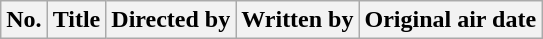<table class="wikitable plainrowheaders" style="background:#fff;">
<tr>
<th style="background:#;">No.</th>
<th style="background:#;">Title</th>
<th style="background:#;">Directed by</th>
<th style="background:#;">Written by</th>
<th style="background:#;">Original air date<br>






</th>
</tr>
</table>
